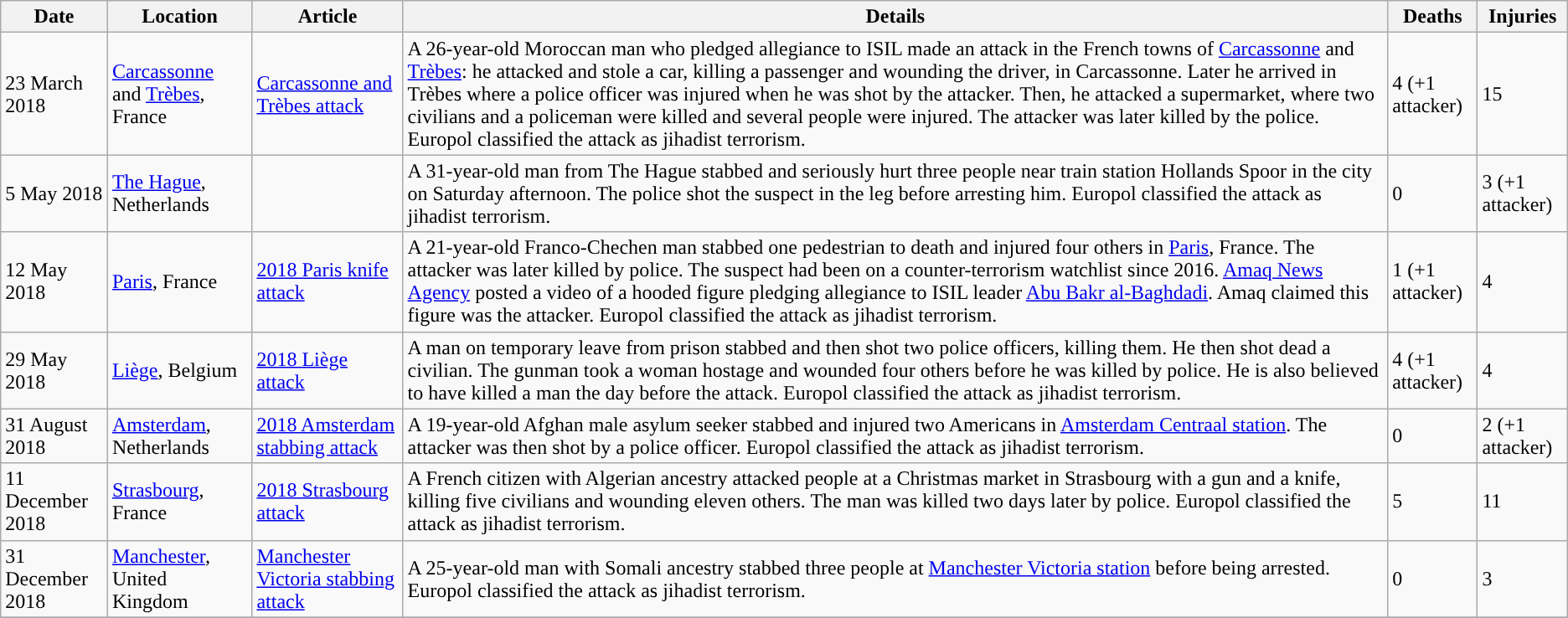<table class="wikitable ">
<tr>
<th>Date</th>
<th>Location</th>
<th>Article</th>
<th>Details</th>
<th>Deaths</th>
<th>Injuries</th>
</tr>
<tr>
<td>23 March 2018</td>
<td> <a href='#'>Carcassonne</a> and <a href='#'>Trèbes</a>, France</td>
<td><a href='#'>Carcassonne and Trèbes attack</a></td>
<td>A 26-year-old Moroccan man who pledged allegiance to ISIL made an attack in the French towns of <a href='#'>Carcassonne</a> and <a href='#'>Trèbes</a>: he attacked and stole a car, killing a passenger and wounding the driver, in Carcassonne. Later he arrived in Trèbes where a police officer was injured when he was shot by the attacker. Then, he attacked a supermarket, where two civilians and a policeman were killed and several people were injured. The attacker was later killed by the police. Europol classified the attack as jihadist terrorism.</td>
<td>4 (+1 attacker)</td>
<td>15</td>
</tr>
<tr>
<td>5 May 2018</td>
<td> <a href='#'>The Hague</a>, Netherlands</td>
<td></td>
<td>A 31-year-old man from The Hague stabbed and seriously hurt three people near train station Hollands Spoor in the city on Saturday afternoon. The police shot the suspect in the leg before arresting him. Europol classified the attack as jihadist terrorism.</td>
<td>0</td>
<td>3 (+1 attacker)</td>
</tr>
<tr>
<td>12 May 2018</td>
<td> <a href='#'>Paris</a>, France</td>
<td><a href='#'>2018 Paris knife attack</a></td>
<td>A 21-year-old Franco-Chechen man stabbed one pedestrian to death and injured four others in <a href='#'>Paris</a>, France. The attacker was later killed by police. The suspect had been on a counter-terrorism watchlist since 2016. <a href='#'>Amaq News Agency</a> posted a video of a hooded figure pledging allegiance to ISIL leader <a href='#'>Abu Bakr al-Baghdadi</a>. Amaq claimed this figure was the attacker. Europol classified the attack as jihadist terrorism.</td>
<td>1 (+1 attacker)</td>
<td>4</td>
</tr>
<tr>
<td>29 May 2018</td>
<td> <a href='#'>Liège</a>, Belgium</td>
<td><a href='#'>2018 Liège attack</a></td>
<td>A man on temporary leave from prison stabbed and then shot two police officers, killing them. He then shot dead a civilian. The gunman took a woman hostage and wounded four others before he was killed by police. He is also believed to have killed a man the day before the attack. Europol classified the attack as jihadist terrorism.</td>
<td data-sort-value="4">4 (+1 attacker)</td>
<td>4</td>
</tr>
<tr>
<td>31 August 2018</td>
<td> <a href='#'>Amsterdam</a>, Netherlands</td>
<td><a href='#'>2018 Amsterdam stabbing attack</a></td>
<td>A 19-year-old Afghan male asylum seeker stabbed and injured two Americans in <a href='#'>Amsterdam Centraal station</a>. The attacker was then shot by a police officer. Europol classified the attack as jihadist terrorism.</td>
<td data-sort-value="4">0</td>
<td>2 (+1 attacker)</td>
</tr>
<tr>
<td>11 December 2018</td>
<td> <a href='#'>Strasbourg</a>, France</td>
<td><a href='#'>2018 Strasbourg attack</a></td>
<td>A French citizen with Algerian ancestry attacked people at a Christmas market in Strasbourg with a gun and a knife, killing five civilians and wounding eleven others. The man was killed two days later by police. Europol classified the attack as jihadist terrorism.</td>
<td>5</td>
<td>11</td>
</tr>
<tr>
<td>31 December 2018</td>
<td> <a href='#'>Manchester</a>, United Kingdom</td>
<td><a href='#'>Manchester Victoria stabbing attack</a></td>
<td>A 25-year-old man with Somali ancestry stabbed three people at <a href='#'>Manchester Victoria station</a> before being arrested. Europol classified the attack as jihadist terrorism.</td>
<td>0</td>
<td>3</td>
</tr>
<tr>
</tr>
</table>
